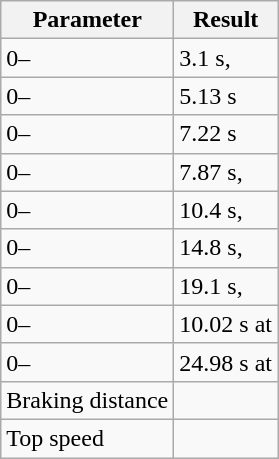<table class="wikitable">
<tr>
<th>Parameter</th>
<th>Result</th>
</tr>
<tr>
<td>0–</td>
<td>3.1 s, </td>
</tr>
<tr>
<td>0–</td>
<td>5.13 s</td>
</tr>
<tr>
<td>0–</td>
<td>7.22 s</td>
</tr>
<tr>
<td>0–</td>
<td>7.87 s, </td>
</tr>
<tr>
<td>0–</td>
<td>10.4 s, </td>
</tr>
<tr>
<td>0–</td>
<td>14.8 s, </td>
</tr>
<tr>
<td>0–</td>
<td>19.1 s, </td>
</tr>
<tr>
<td>0–</td>
<td>10.02 s at </td>
</tr>
<tr>
<td>0–</td>
<td>24.98 s at </td>
</tr>
<tr>
<td>Braking distance </td>
<td></td>
</tr>
<tr>
<td>Top speed</td>
<td></td>
</tr>
</table>
